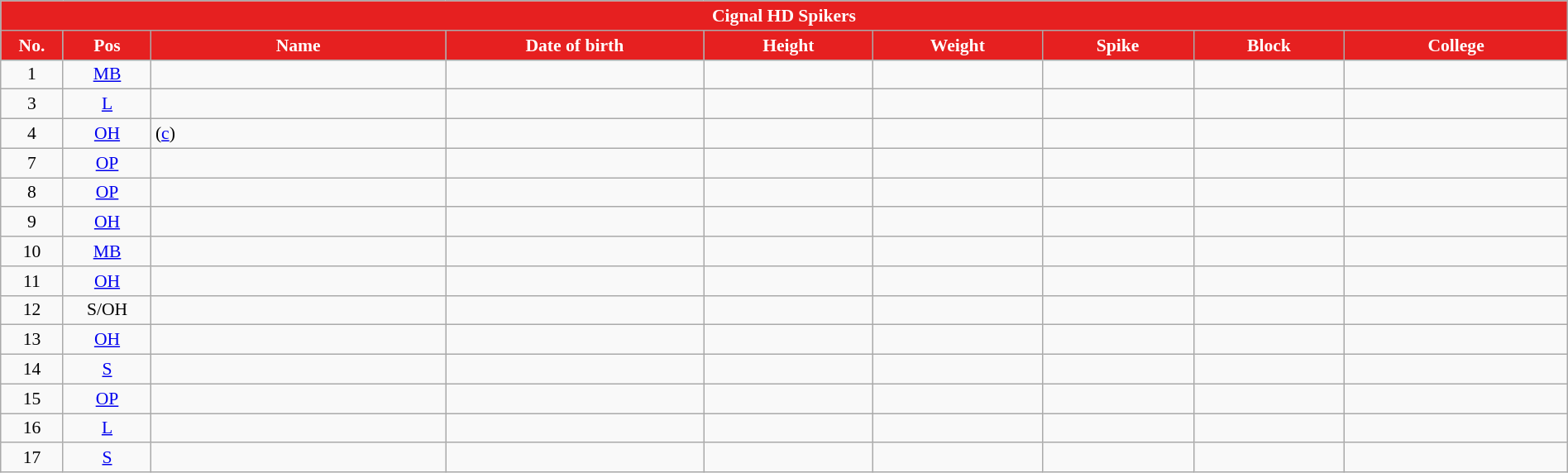<table class="wikitable sortable" style="text-align:center; width: 100%; font-size:90%;">
<tr>
<td colspan="9" style= "background: #E62020; color: White; text-align: center"><strong>Cignal HD Spikers</strong></td>
</tr>
<tr>
<th style="background:#E62020; color:white;">No.</th>
<th style="background:#E62020; color:white;">Pos</th>
<th style="width:16em; background:#E62020; color:white;">Name</th>
<th style="width:14em; background:#E62020; color:white;">Date of birth</th>
<th style="width:9em; background:#E62020; color:white;">Height</th>
<th style="width:9em; background:#E62020; color:white;">Weight</th>
<th style="width:8em; background:#E62020; color:white;">Spike</th>
<th style="width:8em; background:#E62020; color:white;">Block</th>
<th style="width:12em; background:#E62020; color:white;">College</th>
</tr>
<tr>
<td>1</td>
<td><a href='#'>MB</a></td>
<td align=left></td>
<td align=right></td>
<td></td>
<td></td>
<td></td>
<td></td>
<td align=left> </td>
</tr>
<tr>
<td>3</td>
<td><a href='#'>L</a></td>
<td align=left></td>
<td align=right></td>
<td></td>
<td></td>
<td></td>
<td></td>
<td align=left> </td>
</tr>
<tr>
<td>4</td>
<td><a href='#'>OH</a></td>
<td align=left> (<a href='#'>c</a>)</td>
<td align=right></td>
<td></td>
<td></td>
<td></td>
<td></td>
<td align=left> </td>
</tr>
<tr>
<td>7</td>
<td><a href='#'>OP</a></td>
<td align=left></td>
<td align=right></td>
<td></td>
<td></td>
<td></td>
<td></td>
<td align=left> </td>
</tr>
<tr>
<td>8</td>
<td><a href='#'>OP</a></td>
<td align=left></td>
<td align=right></td>
<td></td>
<td></td>
<td></td>
<td></td>
<td align=left> </td>
</tr>
<tr>
<td>9</td>
<td><a href='#'>OH</a></td>
<td align=left></td>
<td align=right></td>
<td></td>
<td></td>
<td></td>
<td></td>
<td align=left> </td>
</tr>
<tr>
<td>10</td>
<td><a href='#'>MB</a></td>
<td align=left></td>
<td align=right></td>
<td></td>
<td></td>
<td></td>
<td></td>
<td align=left> </td>
</tr>
<tr>
<td>11</td>
<td><a href='#'>OH</a></td>
<td align=left></td>
<td align=right></td>
<td></td>
<td></td>
<td></td>
<td></td>
<td align=left> </td>
</tr>
<tr>
<td>12</td>
<td Setter (Volleyball) / Volleyball #Opposite Hitter>S/OH</td>
<td align=left></td>
<td align=right></td>
<td></td>
<td></td>
<td></td>
<td></td>
<td align=left> </td>
</tr>
<tr>
<td>13</td>
<td><a href='#'>OH</a></td>
<td align=left></td>
<td align=right></td>
<td></td>
<td></td>
<td></td>
<td></td>
<td align=left> </td>
</tr>
<tr>
<td>14</td>
<td><a href='#'>S</a></td>
<td align=left></td>
<td align=right></td>
<td></td>
<td></td>
<td></td>
<td></td>
<td align=left> </td>
</tr>
<tr>
<td>15</td>
<td><a href='#'>OP</a></td>
<td align=left></td>
<td align=right></td>
<td></td>
<td></td>
<td></td>
<td></td>
<td align=left> </td>
</tr>
<tr>
<td>16</td>
<td><a href='#'>L</a></td>
<td align=left></td>
<td align=right></td>
<td></td>
<td></td>
<td></td>
<td></td>
<td align=left> </td>
</tr>
<tr>
<td>17</td>
<td><a href='#'>S</a></td>
<td align=left></td>
<td align=right></td>
<td></td>
<td></td>
<td></td>
<td></td>
<td align=left> </td>
</tr>
</table>
